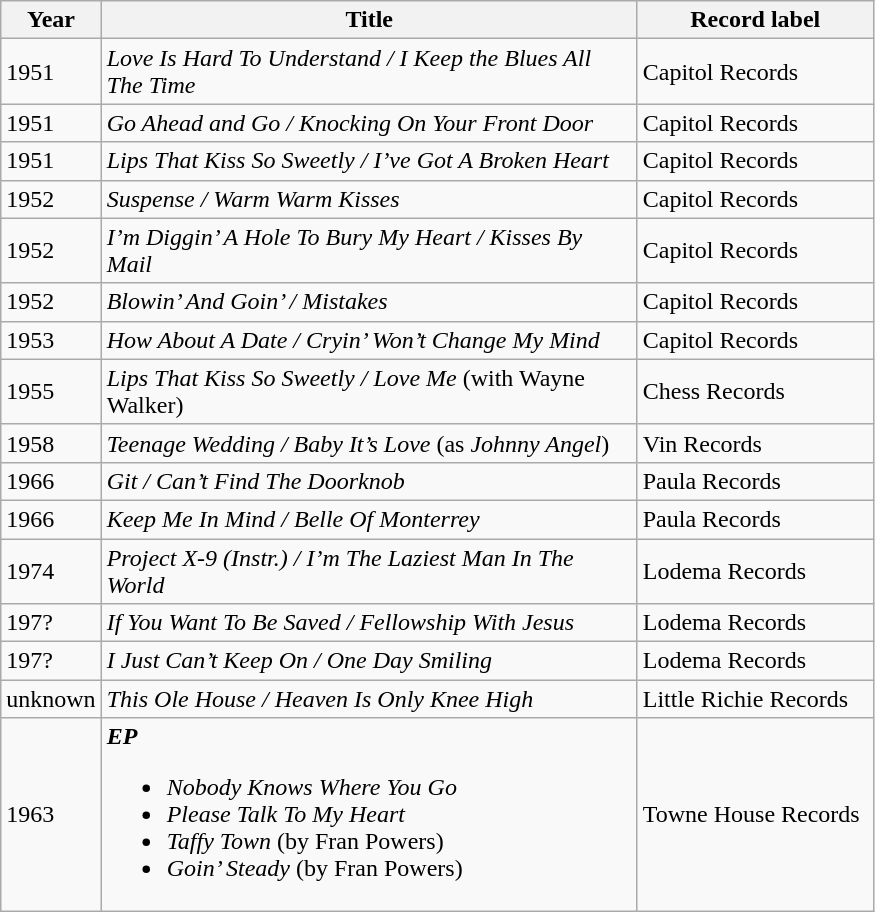<table class="wikitable">
<tr>
<th width="30">Year</th>
<th width="350">Title</th>
<th width="150">Record label</th>
</tr>
<tr --->
<td>1951</td>
<td><em>Love Is Hard To Understand / I Keep the Blues All The Time</em></td>
<td>Capitol Records</td>
</tr>
<tr --->
<td>1951</td>
<td><em>Go Ahead and Go / Knocking On Your Front Door</em></td>
<td>Capitol Records</td>
</tr>
<tr --->
<td>1951</td>
<td><em>Lips That Kiss So Sweetly / I’ve Got A Broken Heart</em></td>
<td>Capitol Records</td>
</tr>
<tr --->
<td>1952</td>
<td><em>Suspense / Warm Warm Kisses</em></td>
<td>Capitol Records</td>
</tr>
<tr --->
<td>1952</td>
<td><em>I’m Diggin’ A Hole To Bury My Heart / Kisses By Mail</em></td>
<td>Capitol Records</td>
</tr>
<tr --->
<td>1952</td>
<td><em>Blowin’ And Goin’ / Mistakes</em></td>
<td>Capitol Records</td>
</tr>
<tr --->
<td>1953</td>
<td><em>How About A Date / Cryin’ Won’t Change My Mind</em></td>
<td>Capitol Records</td>
</tr>
<tr --->
<td>1955</td>
<td><em>Lips That Kiss So Sweetly / Love Me</em> (with Wayne Walker)</td>
<td>Chess Records</td>
</tr>
<tr --->
<td>1958</td>
<td><em>Teenage Wedding / Baby It’s Love</em> (as <em>Johnny Angel</em>)</td>
<td>Vin Records</td>
</tr>
<tr --->
<td>1966</td>
<td><em>Git / Can’t Find The Doorknob</em></td>
<td>Paula Records</td>
</tr>
<tr --->
<td>1966</td>
<td><em>Keep Me In Mind / Belle Of Monterrey</em></td>
<td>Paula Records</td>
</tr>
<tr --->
<td>1974</td>
<td><em>Project X-9 (Instr.) / I’m The Laziest Man In The World</em></td>
<td>Lodema Records</td>
</tr>
<tr --->
<td>197?</td>
<td><em>If You Want To Be Saved / Fellowship With Jesus</em></td>
<td>Lodema Records</td>
</tr>
<tr --->
<td>197?</td>
<td><em>I Just Can’t Keep On / One Day Smiling</em></td>
<td>Lodema Records</td>
</tr>
<tr --->
<td>unknown</td>
<td><em>This Ole House / Heaven Is Only Knee High</em></td>
<td>Little Richie Records</td>
</tr>
<tr --->
<td>1963</td>
<td><strong><em>EP</em></strong><br><ul><li><em>Nobody Knows Where You Go</em></li><li><em>Please Talk To My Heart</em></li><li><em>Taffy Town</em> (by Fran Powers)</li><li><em>Goin’ Steady</em> (by Fran Powers)</li></ul></td>
<td>Towne House Records</td>
</tr>
</table>
